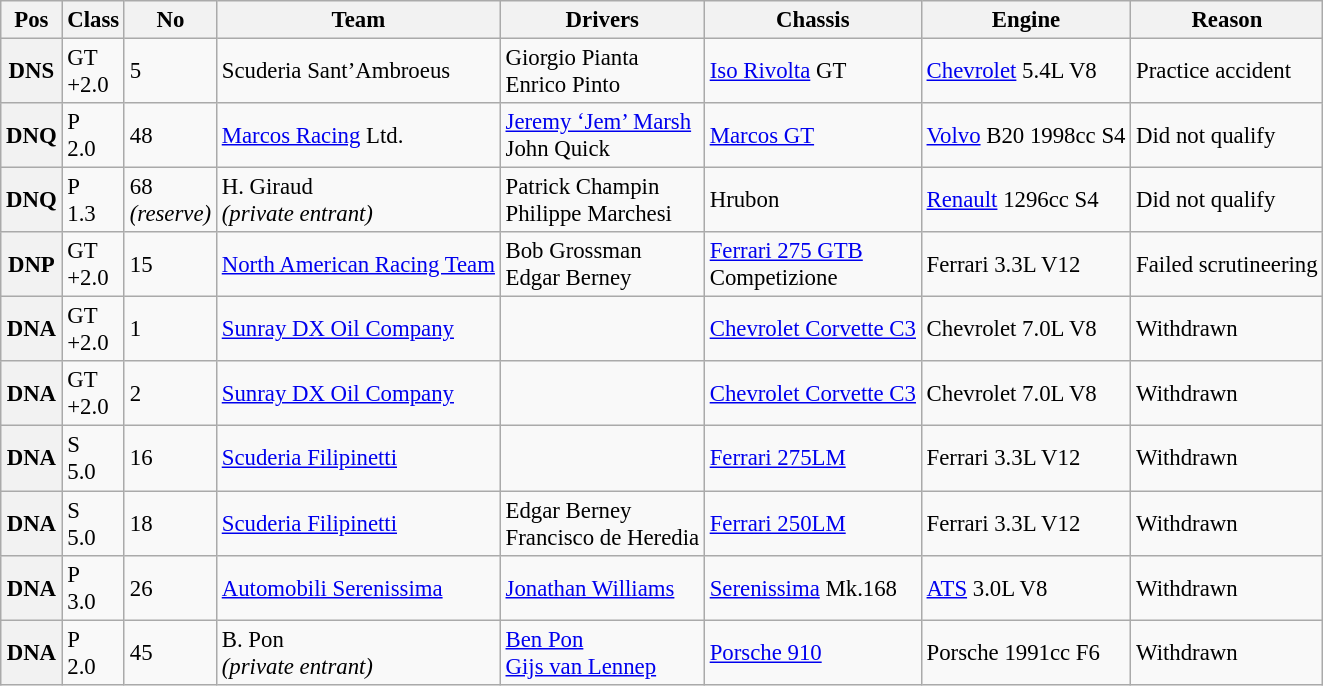<table class="wikitable" style="font-size: 95%;">
<tr>
<th>Pos</th>
<th>Class</th>
<th>No</th>
<th>Team</th>
<th>Drivers</th>
<th>Chassis</th>
<th>Engine</th>
<th>Reason</th>
</tr>
<tr>
<th>DNS</th>
<td>GT<br>+2.0</td>
<td>5</td>
<td> Scuderia Sant’Ambroeus</td>
<td> Giorgio Pianta<br> Enrico Pinto</td>
<td><a href='#'>Iso Rivolta</a> GT</td>
<td><a href='#'>Chevrolet</a> 5.4L V8</td>
<td>Practice accident</td>
</tr>
<tr>
<th>DNQ</th>
<td>P<br>2.0</td>
<td>48</td>
<td> <a href='#'>Marcos Racing</a> Ltd.</td>
<td> <a href='#'>Jeremy ‘Jem’ Marsh</a><br> John Quick</td>
<td><a href='#'>Marcos GT</a></td>
<td><a href='#'>Volvo</a> B20 1998cc S4</td>
<td>Did not qualify</td>
</tr>
<tr>
<th>DNQ</th>
<td>P<br>1.3</td>
<td>68<br><em>(reserve)</em></td>
<td> H. Giraud<br><em>(private entrant)</em></td>
<td> Patrick Champin<br> Philippe Marchesi</td>
<td>Hrubon</td>
<td><a href='#'>Renault</a> 1296cc S4</td>
<td>Did not qualify</td>
</tr>
<tr>
<th>DNP</th>
<td>GT<br>+2.0</td>
<td>15</td>
<td> <a href='#'>North American Racing Team</a></td>
<td> Bob Grossman<br> Edgar Berney</td>
<td><a href='#'>Ferrari 275 GTB</a><br>Competizione</td>
<td>Ferrari 3.3L V12</td>
<td>Failed scrutineering</td>
</tr>
<tr>
<th>DNA</th>
<td>GT<br>+2.0</td>
<td>1</td>
<td> <a href='#'>Sunray DX Oil Company</a></td>
<td></td>
<td><a href='#'>Chevrolet Corvette C3</a></td>
<td>Chevrolet 7.0L V8</td>
<td>Withdrawn</td>
</tr>
<tr>
<th>DNA</th>
<td>GT<br>+2.0</td>
<td>2</td>
<td> <a href='#'>Sunray DX Oil Company</a></td>
<td></td>
<td><a href='#'>Chevrolet Corvette C3</a></td>
<td>Chevrolet 7.0L V8</td>
<td>Withdrawn</td>
</tr>
<tr>
<th>DNA</th>
<td>S<br>5.0</td>
<td>16</td>
<td> <a href='#'>Scuderia Filipinetti</a></td>
<td></td>
<td><a href='#'>Ferrari 275LM</a></td>
<td>Ferrari 3.3L V12</td>
<td>Withdrawn</td>
</tr>
<tr>
<th>DNA</th>
<td>S<br>5.0</td>
<td>18</td>
<td> <a href='#'>Scuderia Filipinetti</a></td>
<td> Edgar Berney<br> Francisco de Heredia</td>
<td><a href='#'>Ferrari 250LM</a></td>
<td>Ferrari 3.3L V12</td>
<td>Withdrawn</td>
</tr>
<tr>
<th>DNA</th>
<td>P<br>3.0</td>
<td>26</td>
<td> <a href='#'>Automobili Serenissima</a></td>
<td> <a href='#'>Jonathan Williams</a></td>
<td><a href='#'>Serenissima</a> Mk.168</td>
<td><a href='#'>ATS</a> 3.0L V8</td>
<td>Withdrawn</td>
</tr>
<tr>
<th>DNA</th>
<td>P<br>2.0</td>
<td>45</td>
<td> B. Pon<br><em>(private entrant)</em></td>
<td> <a href='#'>Ben Pon</a><br> <a href='#'>Gijs van Lennep</a></td>
<td><a href='#'>Porsche 910</a></td>
<td>Porsche 1991cc F6</td>
<td>Withdrawn</td>
</tr>
</table>
